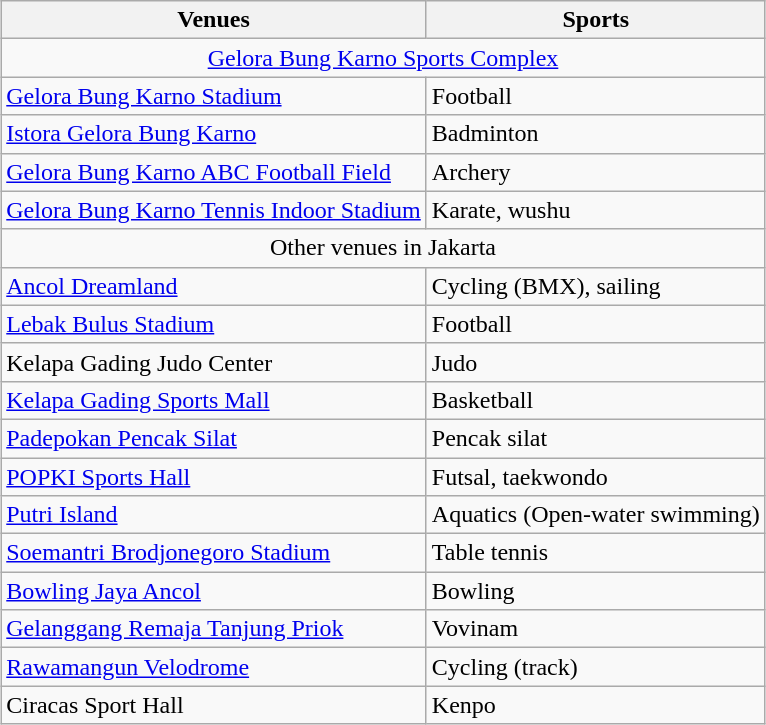<table class="wikitable" style="margin-left:auto;margin-right:auto">
<tr>
<th>Venues</th>
<th>Sports</th>
</tr>
<tr>
<td colspan=2 align=center><a href='#'>Gelora Bung Karno Sports Complex</a></td>
</tr>
<tr>
<td><a href='#'>Gelora Bung Karno Stadium</a></td>
<td>Football</td>
</tr>
<tr>
<td><a href='#'>Istora Gelora Bung Karno</a></td>
<td>Badminton</td>
</tr>
<tr>
<td><a href='#'>Gelora Bung Karno ABC Football Field</a></td>
<td>Archery</td>
</tr>
<tr>
<td><a href='#'>Gelora Bung Karno Tennis Indoor Stadium</a></td>
<td>Karate, wushu</td>
</tr>
<tr>
<td colspan=2 align=center>Other venues in Jakarta</td>
</tr>
<tr>
<td><a href='#'>Ancol Dreamland</a></td>
<td>Cycling (BMX), sailing</td>
</tr>
<tr>
<td><a href='#'>Lebak Bulus Stadium</a></td>
<td>Football</td>
</tr>
<tr>
<td>Kelapa Gading Judo Center</td>
<td>Judo</td>
</tr>
<tr>
<td><a href='#'>Kelapa Gading Sports Mall</a></td>
<td>Basketball</td>
</tr>
<tr>
<td><a href='#'>Padepokan Pencak Silat</a></td>
<td>Pencak silat</td>
</tr>
<tr>
<td><a href='#'>POPKI Sports Hall</a></td>
<td>Futsal, taekwondo</td>
</tr>
<tr>
<td><a href='#'>Putri Island</a></td>
<td>Aquatics (Open-water swimming)</td>
</tr>
<tr>
<td><a href='#'>Soemantri Brodjonegoro Stadium</a></td>
<td>Table tennis</td>
</tr>
<tr>
<td><a href='#'>Bowling Jaya Ancol</a></td>
<td>Bowling</td>
</tr>
<tr>
<td><a href='#'>Gelanggang Remaja Tanjung Priok</a></td>
<td>Vovinam</td>
</tr>
<tr>
<td><a href='#'>Rawamangun Velodrome</a></td>
<td>Cycling (track)</td>
</tr>
<tr>
<td>Ciracas Sport Hall</td>
<td>Kenpo</td>
</tr>
</table>
